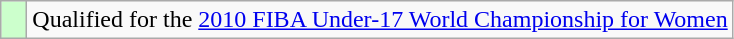<table class="wikitable">
<tr>
<td width=10px bgcolor="#ccffcc"></td>
<td>Qualified for the <a href='#'>2010 FIBA Under-17 World Championship for Women</a></td>
</tr>
</table>
